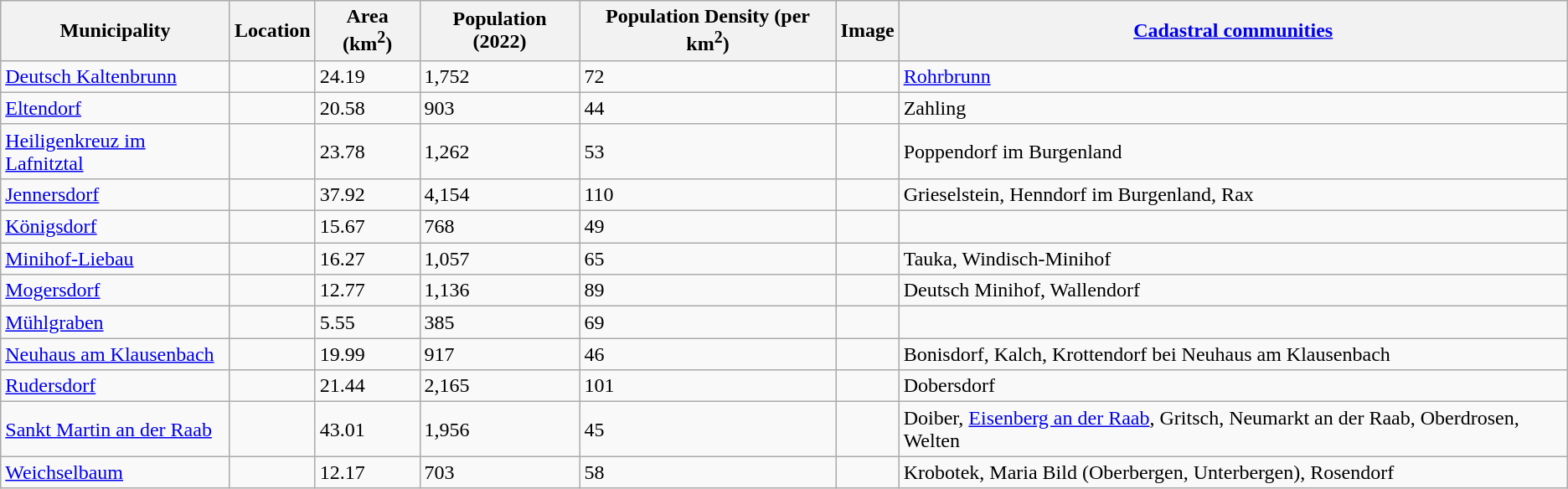<table class="wikitable sortable">
<tr>
<th>Municipality</th>
<th>Location</th>
<th>Area (km<sup>2</sup>)</th>
<th>Population (2022)</th>
<th>Population Density (per km<sup>2</sup>)</th>
<th>Image</th>
<th><a href='#'>Cadastral communities</a></th>
</tr>
<tr>
<td><a href='#'>Deutsch Kaltenbrunn</a></td>
<td></td>
<td>24.19</td>
<td>1,752</td>
<td>72</td>
<td></td>
<td><a href='#'>Rohrbrunn</a></td>
</tr>
<tr>
<td><a href='#'>Eltendorf</a></td>
<td></td>
<td>20.58</td>
<td>903</td>
<td>44</td>
<td></td>
<td>Zahling</td>
</tr>
<tr>
<td><a href='#'>Heiligenkreuz im Lafnitztal</a></td>
<td></td>
<td>23.78</td>
<td>1,262</td>
<td>53</td>
<td></td>
<td>Poppendorf im Burgenland</td>
</tr>
<tr>
<td><a href='#'>Jennersdorf</a></td>
<td></td>
<td>37.92</td>
<td>4,154</td>
<td>110</td>
<td></td>
<td>Grieselstein, Henndorf im Burgenland, Rax</td>
</tr>
<tr>
<td><a href='#'>Königsdorf</a></td>
<td></td>
<td>15.67</td>
<td>768</td>
<td>49</td>
<td></td>
<td></td>
</tr>
<tr>
<td><a href='#'>Minihof-Liebau</a></td>
<td></td>
<td>16.27</td>
<td>1,057</td>
<td>65</td>
<td></td>
<td>Tauka, Windisch-Minihof</td>
</tr>
<tr>
<td><a href='#'>Mogersdorf</a></td>
<td></td>
<td>12.77</td>
<td>1,136</td>
<td>89</td>
<td></td>
<td>Deutsch Minihof, Wallendorf</td>
</tr>
<tr>
<td><a href='#'>Mühlgraben</a></td>
<td></td>
<td>5.55</td>
<td>385</td>
<td>69</td>
<td></td>
<td></td>
</tr>
<tr>
<td><a href='#'>Neuhaus am Klausenbach</a></td>
<td></td>
<td>19.99</td>
<td>917</td>
<td>46</td>
<td></td>
<td>Bonisdorf, Kalch, Krottendorf bei Neuhaus am Klausenbach</td>
</tr>
<tr>
<td><a href='#'>Rudersdorf</a></td>
<td></td>
<td>21.44</td>
<td>2,165</td>
<td>101</td>
<td></td>
<td>Dobersdorf</td>
</tr>
<tr>
<td><a href='#'>Sankt Martin an der Raab</a></td>
<td></td>
<td>43.01</td>
<td>1,956</td>
<td>45</td>
<td></td>
<td>Doiber, <a href='#'>Eisenberg an der Raab</a>, Gritsch, Neumarkt an der Raab, Oberdrosen, Welten</td>
</tr>
<tr>
<td><a href='#'>Weichselbaum</a></td>
<td></td>
<td>12.17</td>
<td>703</td>
<td>58</td>
<td></td>
<td>Krobotek, Maria Bild (Oberbergen, Unterbergen), Rosendorf</td>
</tr>
</table>
